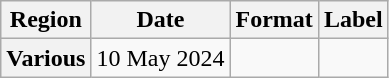<table class="wikitable plainrowheaders">
<tr>
<th scope="col">Region</th>
<th scope="col">Date</th>
<th scope="col">Format</th>
<th scope="col">Label</th>
</tr>
<tr>
<th scope="row">Various</th>
<td>10 May 2024</td>
<td></td>
<td></td>
</tr>
</table>
